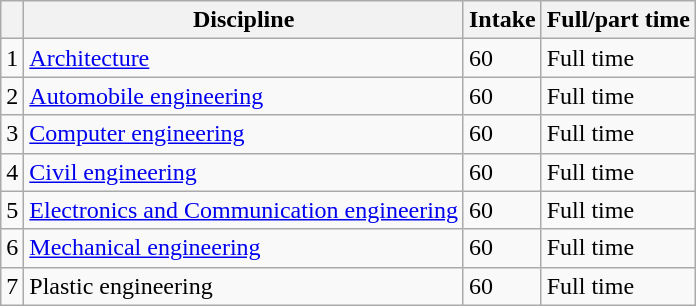<table class="wikitable">
<tr>
<th></th>
<th>Discipline</th>
<th>Intake</th>
<th>Full/part time</th>
</tr>
<tr>
<td>1</td>
<td><a href='#'>Architecture</a></td>
<td>60</td>
<td>Full time</td>
</tr>
<tr>
<td>2</td>
<td><a href='#'>Automobile engineering</a></td>
<td>60</td>
<td>Full time</td>
</tr>
<tr>
<td>3</td>
<td><a href='#'>Computer engineering</a></td>
<td>60</td>
<td>Full time</td>
</tr>
<tr>
<td>4</td>
<td><a href='#'>Civil engineering</a></td>
<td>60</td>
<td>Full time</td>
</tr>
<tr>
<td>5</td>
<td><a href='#'>Electronics and Communication engineering</a></td>
<td>60</td>
<td>Full time</td>
</tr>
<tr>
<td>6</td>
<td><a href='#'>Mechanical engineering</a></td>
<td>60</td>
<td>Full time</td>
</tr>
<tr>
<td>7</td>
<td>Plastic engineering</td>
<td>60</td>
<td>Full time</td>
</tr>
</table>
